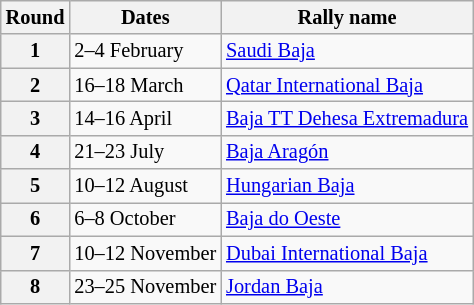<table class="wikitable" style="font-size: 85%">
<tr>
<th>Round</th>
<th>Dates</th>
<th>Rally name</th>
</tr>
<tr>
<th>1</th>
<td>2–4 February</td>
<td> <a href='#'>Saudi Baja</a></td>
</tr>
<tr>
<th>2</th>
<td>16–18 March</td>
<td> <a href='#'>Qatar International Baja</a></td>
</tr>
<tr>
<th>3</th>
<td>14–16 April</td>
<td> <a href='#'>Baja TT Dehesa Extremadura</a></td>
</tr>
<tr>
<th>4</th>
<td>21–23 July</td>
<td> <a href='#'>Baja Aragón</a></td>
</tr>
<tr>
<th>5</th>
<td>10–12 August</td>
<td> <a href='#'>Hungarian Baja</a></td>
</tr>
<tr>
<th>6</th>
<td>6–8 October</td>
<td> <a href='#'>Baja do Oeste</a></td>
</tr>
<tr>
<th>7</th>
<td>10–12 November</td>
<td> <a href='#'>Dubai International Baja</a></td>
</tr>
<tr>
<th>8</th>
<td>23–25 November</td>
<td> <a href='#'>Jordan Baja</a></td>
</tr>
</table>
